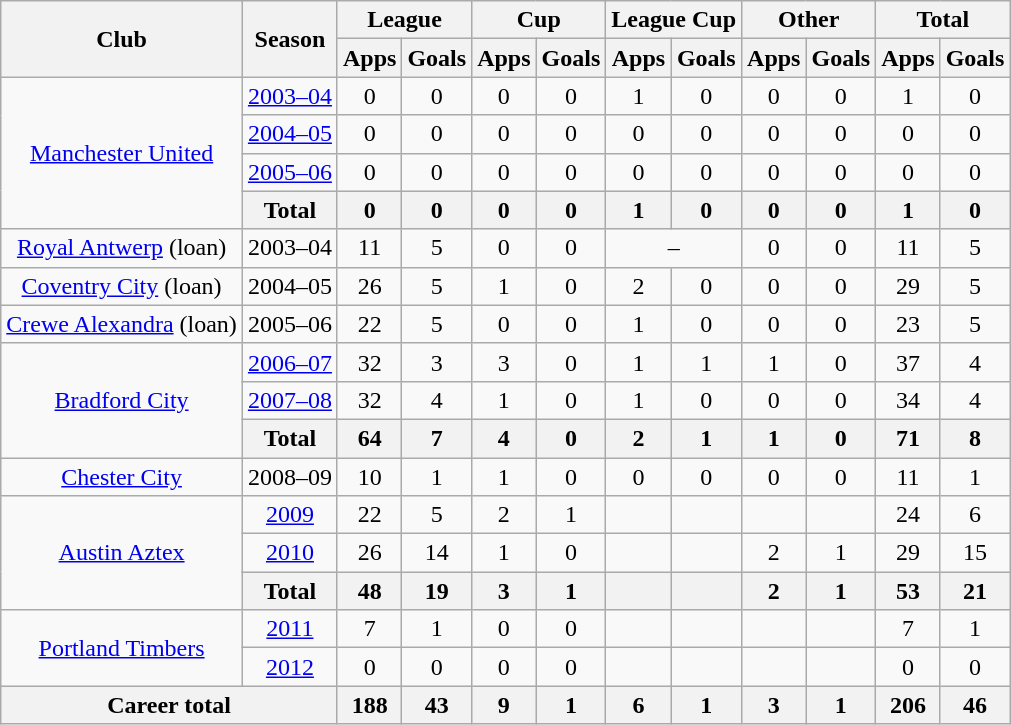<table class="wikitable" style="text-align:center">
<tr>
<th rowspan="2">Club</th>
<th rowspan="2">Season</th>
<th colspan="2">League</th>
<th colspan="2">Cup</th>
<th colspan="2">League Cup</th>
<th colspan="2">Other</th>
<th colspan="2">Total</th>
</tr>
<tr>
<th>Apps</th>
<th>Goals</th>
<th>Apps</th>
<th>Goals</th>
<th>Apps</th>
<th>Goals</th>
<th>Apps</th>
<th>Goals</th>
<th>Apps</th>
<th>Goals</th>
</tr>
<tr>
<td rowspan="4"><a href='#'>Manchester United</a></td>
<td><a href='#'>2003–04</a></td>
<td>0</td>
<td>0</td>
<td>0</td>
<td>0</td>
<td>1</td>
<td>0</td>
<td>0</td>
<td>0</td>
<td>1</td>
<td>0</td>
</tr>
<tr>
<td><a href='#'>2004–05</a></td>
<td>0</td>
<td>0</td>
<td>0</td>
<td>0</td>
<td>0</td>
<td>0</td>
<td>0</td>
<td>0</td>
<td>0</td>
<td>0</td>
</tr>
<tr>
<td><a href='#'>2005–06</a></td>
<td>0</td>
<td>0</td>
<td>0</td>
<td>0</td>
<td>0</td>
<td>0</td>
<td>0</td>
<td>0</td>
<td>0</td>
<td>0</td>
</tr>
<tr>
<th>Total</th>
<th>0</th>
<th>0</th>
<th>0</th>
<th>0</th>
<th>1</th>
<th>0</th>
<th>0</th>
<th>0</th>
<th>1</th>
<th>0</th>
</tr>
<tr>
<td><a href='#'>Royal Antwerp</a> (loan)</td>
<td>2003–04</td>
<td>11</td>
<td>5</td>
<td>0</td>
<td>0</td>
<td colspan="2">–</td>
<td>0</td>
<td>0</td>
<td>11</td>
<td>5</td>
</tr>
<tr>
<td><a href='#'>Coventry City</a> (loan)</td>
<td>2004–05</td>
<td>26</td>
<td>5</td>
<td>1</td>
<td>0</td>
<td>2</td>
<td>0</td>
<td>0</td>
<td>0</td>
<td>29</td>
<td>5</td>
</tr>
<tr>
<td><a href='#'>Crewe Alexandra</a> (loan)</td>
<td>2005–06</td>
<td>22</td>
<td>5</td>
<td>0</td>
<td>0</td>
<td>1</td>
<td>0</td>
<td>0</td>
<td>0</td>
<td>23</td>
<td>5</td>
</tr>
<tr>
<td rowspan="3"><a href='#'>Bradford City</a></td>
<td><a href='#'>2006–07</a></td>
<td>32</td>
<td>3</td>
<td>3</td>
<td>0</td>
<td>1</td>
<td>1</td>
<td>1</td>
<td>0</td>
<td>37</td>
<td>4</td>
</tr>
<tr>
<td><a href='#'>2007–08</a></td>
<td>32</td>
<td>4</td>
<td>1</td>
<td>0</td>
<td>1</td>
<td>0</td>
<td>0</td>
<td>0</td>
<td>34</td>
<td>4</td>
</tr>
<tr>
<th>Total</th>
<th>64</th>
<th>7</th>
<th>4</th>
<th>0</th>
<th>2</th>
<th>1</th>
<th>1</th>
<th>0</th>
<th>71</th>
<th>8</th>
</tr>
<tr>
<td><a href='#'>Chester City</a></td>
<td>2008–09</td>
<td>10</td>
<td>1</td>
<td>1</td>
<td>0</td>
<td>0</td>
<td>0</td>
<td>0</td>
<td>0</td>
<td>11</td>
<td>1</td>
</tr>
<tr>
<td rowspan="3"><a href='#'>Austin Aztex</a></td>
<td><a href='#'>2009</a></td>
<td>22</td>
<td>5</td>
<td>2</td>
<td>1</td>
<td></td>
<td></td>
<td></td>
<td></td>
<td>24</td>
<td>6</td>
</tr>
<tr>
<td><a href='#'>2010</a></td>
<td>26</td>
<td>14</td>
<td>1</td>
<td>0</td>
<td></td>
<td></td>
<td>2</td>
<td>1</td>
<td>29</td>
<td>15</td>
</tr>
<tr>
<th>Total</th>
<th>48</th>
<th>19</th>
<th>3</th>
<th>1</th>
<th></th>
<th></th>
<th>2</th>
<th>1</th>
<th>53</th>
<th>21</th>
</tr>
<tr>
<td rowspan="2"><a href='#'>Portland Timbers</a></td>
<td><a href='#'>2011</a></td>
<td>7</td>
<td>1</td>
<td>0</td>
<td>0</td>
<td></td>
<td></td>
<td></td>
<td></td>
<td>7</td>
<td>1</td>
</tr>
<tr>
<td><a href='#'>2012</a></td>
<td>0</td>
<td>0</td>
<td>0</td>
<td>0</td>
<td></td>
<td></td>
<td></td>
<td></td>
<td>0</td>
<td>0</td>
</tr>
<tr>
<th colspan="2">Career total</th>
<th>188</th>
<th>43</th>
<th>9</th>
<th>1</th>
<th>6</th>
<th>1</th>
<th>3</th>
<th>1</th>
<th>206</th>
<th>46</th>
</tr>
</table>
